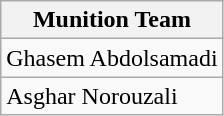<table class="wikitable" "align: right;">
<tr>
<th>Munition Team</th>
</tr>
<tr>
<td> Ghasem Abdolsamadi</td>
</tr>
<tr>
<td> Asghar Norouzali</td>
</tr>
</table>
